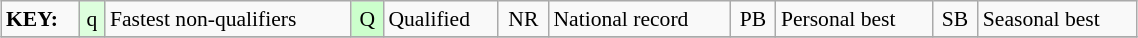<table class="wikitable" style="margin:0.5em auto; font-size:90%;position:relative;" width=60%>
<tr>
<td><strong>KEY:</strong></td>
<td bgcolor=ddffdd align=center>q</td>
<td>Fastest non-qualifiers</td>
<td bgcolor=ccffcc align=center>Q</td>
<td>Qualified</td>
<td align=center>NR</td>
<td>National record</td>
<td align=center>PB</td>
<td>Personal best</td>
<td align=center>SB</td>
<td>Seasonal best</td>
</tr>
<tr>
</tr>
</table>
